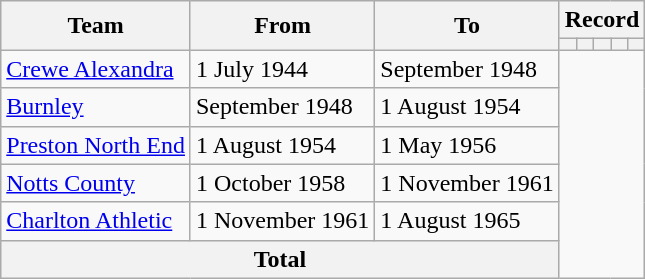<table class=wikitable style="text-align: center">
<tr>
<th rowspan=2>Team</th>
<th rowspan=2>From</th>
<th rowspan=2>To</th>
<th colspan=5>Record</th>
</tr>
<tr>
<th></th>
<th></th>
<th></th>
<th></th>
<th></th>
</tr>
<tr>
<td align=left><a href='#'>Crewe Alexandra</a></td>
<td align=left>1 July 1944</td>
<td align=left>September 1948<br></td>
</tr>
<tr>
<td align=left><a href='#'>Burnley</a></td>
<td align=left>September 1948</td>
<td align=left>1 August 1954<br></td>
</tr>
<tr>
<td align=left><a href='#'>Preston North End</a></td>
<td align=left>1 August 1954</td>
<td align=left>1 May 1956<br></td>
</tr>
<tr>
<td align=left><a href='#'>Notts County</a></td>
<td align=left>1 October 1958</td>
<td align=left>1 November 1961<br></td>
</tr>
<tr>
<td align=left><a href='#'>Charlton Athletic</a></td>
<td align=left>1 November 1961</td>
<td align=left>1 August 1965<br></td>
</tr>
<tr>
<th colspan=3>Total<br></th>
</tr>
</table>
